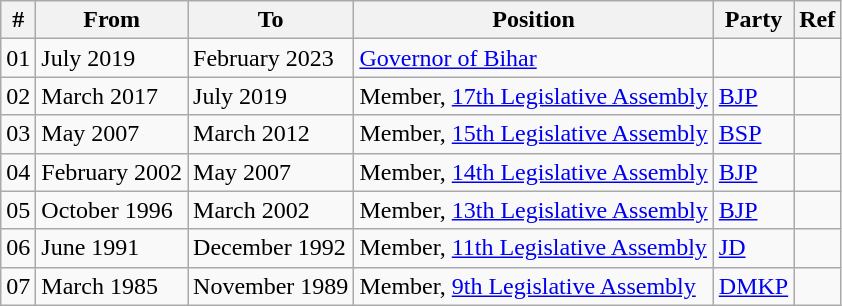<table class="wikitable sortable">
<tr>
<th>#</th>
<th>From</th>
<th>To</th>
<th>Position</th>
<th>Party</th>
<th>Ref</th>
</tr>
<tr>
<td>01</td>
<td>July 2019</td>
<td>February 2023</td>
<td><a href='#'>Governor of Bihar</a></td>
<td></td>
<td></td>
</tr>
<tr>
<td>02</td>
<td>March 2017</td>
<td>July 2019</td>
<td>Member, <a href='#'>17th Legislative Assembly</a></td>
<td><a href='#'>BJP</a></td>
<td></td>
</tr>
<tr>
<td>03</td>
<td>May 2007</td>
<td>March 2012</td>
<td>Member, <a href='#'>15th Legislative Assembly</a></td>
<td><a href='#'>BSP</a></td>
<td></td>
</tr>
<tr>
<td>04</td>
<td>February 2002</td>
<td>May 2007</td>
<td>Member, <a href='#'>14th Legislative Assembly</a></td>
<td><a href='#'>BJP</a></td>
<td></td>
</tr>
<tr>
<td>05</td>
<td>October 1996</td>
<td>March 2002</td>
<td>Member, <a href='#'>13th Legislative Assembly</a></td>
<td><a href='#'>BJP</a></td>
<td></td>
</tr>
<tr>
<td>06</td>
<td>June 1991</td>
<td>December 1992</td>
<td>Member, <a href='#'>11th Legislative Assembly</a></td>
<td><a href='#'>JD</a></td>
<td></td>
</tr>
<tr>
<td>07</td>
<td>March 1985</td>
<td>November 1989</td>
<td>Member, <a href='#'>9th Legislative Assembly</a></td>
<td><a href='#'>DMKP</a></td>
<td></td>
</tr>
</table>
